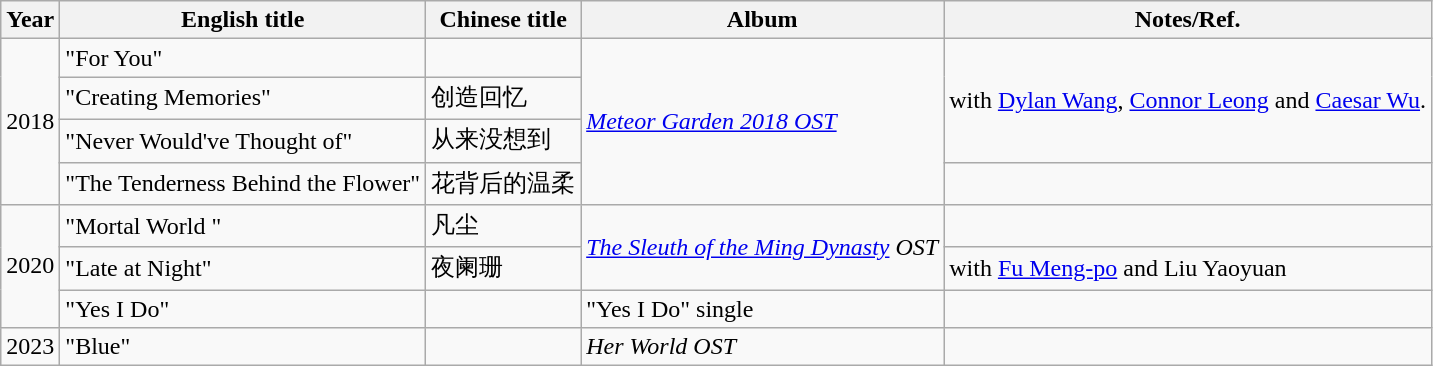<table class="wikitable">
<tr>
<th>Year</th>
<th>English title</th>
<th>Chinese title</th>
<th>Album</th>
<th>Notes/Ref.</th>
</tr>
<tr>
<td rowspan=4>2018</td>
<td>"For You"</td>
<td></td>
<td rowspan=4><em><a href='#'>Meteor Garden 2018 OST</a></em></td>
<td rowspan=3>with <a href='#'>Dylan Wang</a>, <a href='#'>Connor Leong</a> and <a href='#'>Caesar Wu</a>.</td>
</tr>
<tr>
<td>"Creating Memories"</td>
<td>创造回忆</td>
</tr>
<tr>
<td>"Never Would've Thought of"</td>
<td>从来没想到</td>
</tr>
<tr>
<td>"The Tenderness Behind the Flower"</td>
<td>花背后的温柔</td>
<td></td>
</tr>
<tr>
<td rowspan="3">2020</td>
<td>"Mortal World "</td>
<td>凡尘</td>
<td rowspan=2><em><a href='#'>The Sleuth of the Ming Dynasty</a> OST</em></td>
<td></td>
</tr>
<tr>
<td>"Late at Night"</td>
<td>夜阑珊</td>
<td>with <a href='#'>Fu Meng-po</a> and Liu Yaoyuan</td>
</tr>
<tr>
<td>"Yes I Do"</td>
<td></td>
<td>"Yes I Do" single</td>
<td></td>
</tr>
<tr>
<td rowspan=1>2023</td>
<td>"Blue"</td>
<td></td>
<td rowspan=1><em>Her World OST</em></td>
</tr>
</table>
